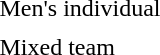<table>
<tr>
<td>Men's individual</td>
<td></td>
<td></td>
<td></td>
</tr>
<tr>
<td></td>
<td></td>
<td></td>
<td></td>
</tr>
<tr>
<td>Mixed team</td>
<td></td>
<td></td>
<td></td>
</tr>
</table>
